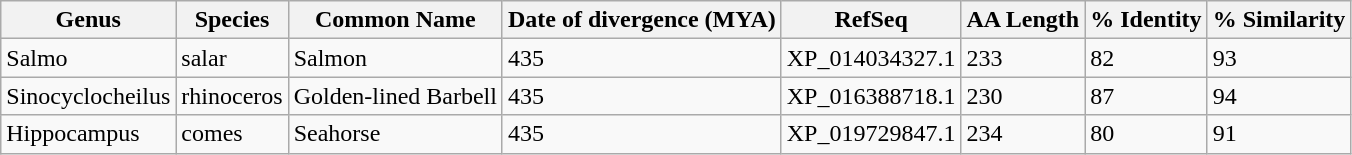<table class="wikitable">
<tr>
<th>Genus</th>
<th>Species</th>
<th>Common Name</th>
<th>Date of divergence (MYA)</th>
<th>RefSeq</th>
<th>AA Length</th>
<th>% Identity</th>
<th>% Similarity</th>
</tr>
<tr>
<td>Salmo</td>
<td>salar</td>
<td>Salmon</td>
<td>435</td>
<td>XP_014034327.1</td>
<td>233</td>
<td>82</td>
<td>93</td>
</tr>
<tr>
<td>Sinocyclocheilus</td>
<td>rhinoceros</td>
<td>Golden-lined Barbell</td>
<td>435</td>
<td>XP_016388718.1</td>
<td>230</td>
<td>87</td>
<td>94</td>
</tr>
<tr>
<td>Hippocampus</td>
<td>comes</td>
<td>Seahorse</td>
<td>435</td>
<td>XP_019729847.1</td>
<td>234</td>
<td>80</td>
<td>91</td>
</tr>
</table>
